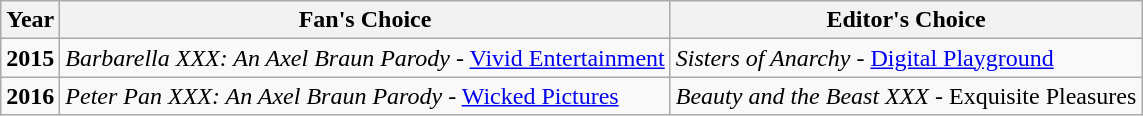<table class="wikitable">
<tr>
<th>Year</th>
<th>Fan's Choice</th>
<th>Editor's Choice</th>
</tr>
<tr>
<td><strong>2015</strong></td>
<td><em>Barbarella XXX: An Axel Braun Parody</em> - <a href='#'>Vivid Entertainment</a></td>
<td><em>Sisters of Anarchy</em> - <a href='#'>Digital Playground</a></td>
</tr>
<tr>
<td><strong>2016</strong></td>
<td><em>Peter Pan XXX: An Axel Braun Parody</em> - <a href='#'>Wicked Pictures</a></td>
<td><em>Beauty and the Beast XXX</em> - Exquisite Pleasures</td>
</tr>
</table>
